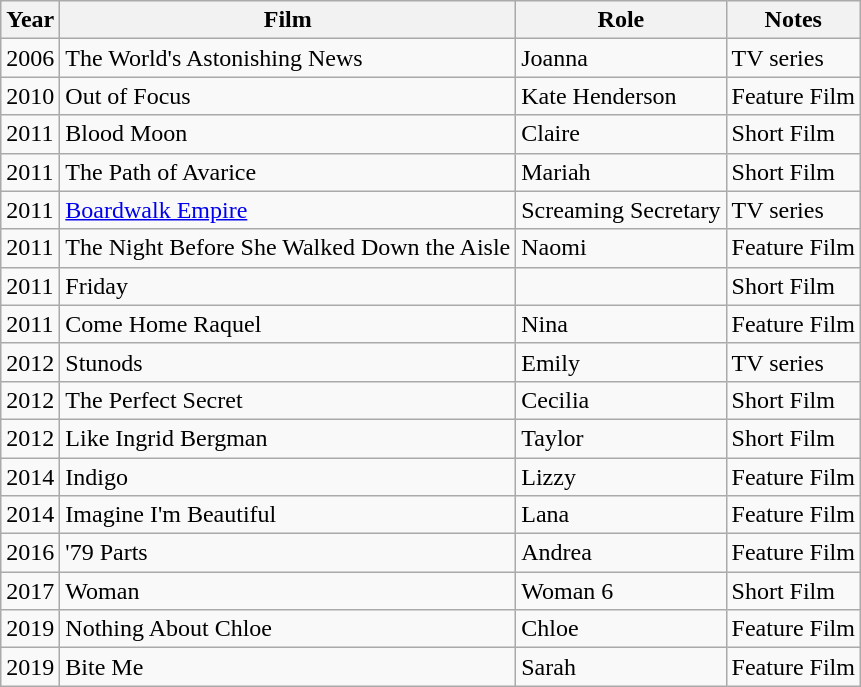<table class="wikitable sortable">
<tr>
<th>Year</th>
<th>Film</th>
<th>Role</th>
<th>Notes</th>
</tr>
<tr>
<td>2006</td>
<td>The World's Astonishing News</td>
<td>Joanna</td>
<td>TV series</td>
</tr>
<tr>
<td>2010</td>
<td>Out of Focus</td>
<td>Kate Henderson</td>
<td>Feature Film</td>
</tr>
<tr>
<td>2011</td>
<td>Blood Moon</td>
<td>Claire</td>
<td>Short Film</td>
</tr>
<tr>
<td>2011</td>
<td>The Path of Avarice</td>
<td>Mariah</td>
<td>Short Film</td>
</tr>
<tr>
<td>2011</td>
<td><a href='#'>Boardwalk Empire</a></td>
<td>Screaming Secretary</td>
<td>TV series</td>
</tr>
<tr>
<td>2011</td>
<td>The Night Before She Walked Down the Aisle</td>
<td>Naomi</td>
<td>Feature Film</td>
</tr>
<tr>
<td>2011</td>
<td>Friday</td>
<td></td>
<td>Short Film</td>
</tr>
<tr>
<td>2011</td>
<td>Come Home Raquel</td>
<td>Nina</td>
<td>Feature Film</td>
</tr>
<tr>
<td>2012</td>
<td>Stunods</td>
<td>Emily</td>
<td>TV series</td>
</tr>
<tr>
<td>2012</td>
<td>The Perfect Secret</td>
<td>Cecilia</td>
<td>Short Film</td>
</tr>
<tr>
<td>2012</td>
<td>Like Ingrid Bergman</td>
<td>Taylor</td>
<td>Short Film</td>
</tr>
<tr>
<td>2014</td>
<td>Indigo</td>
<td>Lizzy</td>
<td>Feature Film</td>
</tr>
<tr>
<td>2014</td>
<td>Imagine I'm Beautiful</td>
<td>Lana</td>
<td>Feature Film</td>
</tr>
<tr>
<td>2016</td>
<td>'79 Parts</td>
<td>Andrea</td>
<td>Feature Film</td>
</tr>
<tr>
<td>2017</td>
<td>Woman</td>
<td>Woman 6</td>
<td>Short Film</td>
</tr>
<tr>
<td>2019</td>
<td>Nothing About Chloe</td>
<td>Chloe</td>
<td>Feature Film</td>
</tr>
<tr>
<td>2019</td>
<td>Bite Me</td>
<td>Sarah</td>
<td>Feature Film</td>
</tr>
</table>
